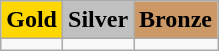<table class="wikitable">
<tr>
<td align=center bgcolor=gold> <strong>Gold</strong></td>
<td align=center bgcolor=silver> <strong>Silver</strong></td>
<td align=center bgcolor=cc9966> <strong>Bronze</strong></td>
</tr>
<tr>
<td></td>
<td></td>
<td></td>
</tr>
</table>
